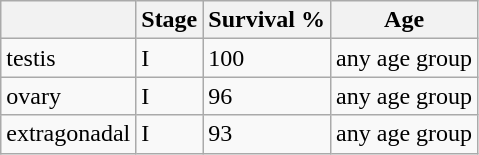<table class="wikitable">
<tr>
<th></th>
<th>Stage</th>
<th>Survival %</th>
<th>Age</th>
</tr>
<tr>
<td>testis</td>
<td>I</td>
<td>100</td>
<td>any age group</td>
</tr>
<tr>
<td>ovary</td>
<td>I</td>
<td>96</td>
<td>any age group</td>
</tr>
<tr>
<td>extragonadal</td>
<td>I</td>
<td>93</td>
<td>any age group</td>
</tr>
</table>
